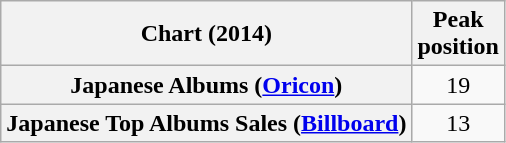<table class="wikitable plainrowheaders" style="text-align:center">
<tr>
<th scope="col">Chart (2014)</th>
<th scope="col">Peak<br> position</th>
</tr>
<tr>
<th scope="row">Japanese Albums (<a href='#'>Oricon</a>)</th>
<td>19</td>
</tr>
<tr>
<th scope="row">Japanese Top Albums Sales (<a href='#'>Billboard</a>)</th>
<td>13</td>
</tr>
</table>
